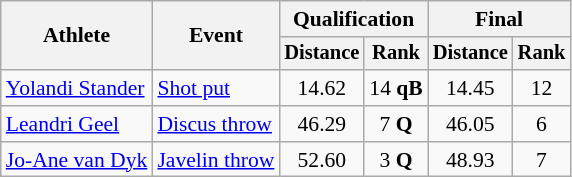<table class=wikitable style="font-size:90%">
<tr>
<th rowspan=2>Athlete</th>
<th rowspan=2>Event</th>
<th colspan=2>Qualification</th>
<th colspan=2>Final</th>
</tr>
<tr style="font-size:95%">
<th>Distance</th>
<th>Rank</th>
<th>Distance</th>
<th>Rank</th>
</tr>
<tr align=center>
<td align=left><a href='#'>Yolandi Stander</a></td>
<td align=left><a href='#'>Shot put</a></td>
<td>14.62</td>
<td>14 <strong>qB</strong></td>
<td>14.45</td>
<td>12</td>
</tr>
<tr align=center>
<td align=left><a href='#'>Leandri Geel</a></td>
<td align=left><a href='#'>Discus throw</a></td>
<td>46.29</td>
<td>7 <strong>Q</strong></td>
<td>46.05</td>
<td>6</td>
</tr>
<tr align=center>
<td align=left><a href='#'>Jo-Ane van Dyk</a></td>
<td align=left><a href='#'>Javelin throw</a></td>
<td>52.60</td>
<td>3 <strong>Q</strong></td>
<td>48.93</td>
<td>7</td>
</tr>
</table>
